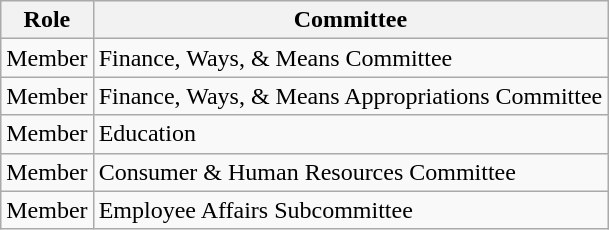<table class="wikitable">
<tr>
<th>Role</th>
<th>Committee</th>
</tr>
<tr>
<td>Member</td>
<td>Finance, Ways, & Means Committee</td>
</tr>
<tr>
<td>Member</td>
<td>Finance, Ways, & Means Appropriations Committee</td>
</tr>
<tr>
<td>Member</td>
<td>Education</td>
</tr>
<tr>
<td>Member</td>
<td>Consumer & Human Resources Committee</td>
</tr>
<tr>
<td>Member</td>
<td>Employee Affairs Subcommittee</td>
</tr>
</table>
